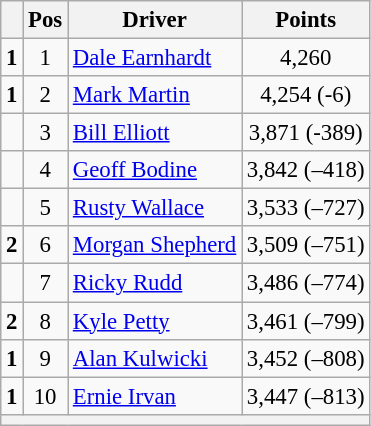<table class="wikitable" style="font-size: 95%;">
<tr>
<th></th>
<th>Pos</th>
<th>Driver</th>
<th>Points</th>
</tr>
<tr>
<td align="left">  <strong>1</strong></td>
<td style="text-align:center;">1</td>
<td><a href='#'>Dale Earnhardt</a></td>
<td style="text-align:center;">4,260</td>
</tr>
<tr>
<td align="left">  <strong>1</strong></td>
<td style="text-align:center;">2</td>
<td><a href='#'>Mark Martin</a></td>
<td style="text-align:center;">4,254 (-6)</td>
</tr>
<tr>
<td align="left"></td>
<td style="text-align:center;">3</td>
<td><a href='#'>Bill Elliott</a></td>
<td style="text-align:center;">3,871 (-389)</td>
</tr>
<tr>
<td align="left"></td>
<td style="text-align:center;">4</td>
<td><a href='#'>Geoff Bodine</a></td>
<td style="text-align:center;">3,842 (–418)</td>
</tr>
<tr>
<td align="left"></td>
<td style="text-align:center;">5</td>
<td><a href='#'>Rusty Wallace</a></td>
<td style="text-align:center;">3,533 (–727)</td>
</tr>
<tr>
<td align="left">  <strong>2</strong></td>
<td style="text-align:center;">6</td>
<td><a href='#'>Morgan Shepherd</a></td>
<td style="text-align:center;">3,509 (–751)</td>
</tr>
<tr>
<td align="left"></td>
<td style="text-align:center;">7</td>
<td><a href='#'>Ricky Rudd</a></td>
<td style="text-align:center;">3,486 (–774)</td>
</tr>
<tr>
<td align="left">  <strong>2</strong></td>
<td style="text-align:center;">8</td>
<td><a href='#'>Kyle Petty</a></td>
<td style="text-align:center;">3,461 (–799)</td>
</tr>
<tr>
<td align="left">  <strong>1</strong></td>
<td style="text-align:center;">9</td>
<td><a href='#'>Alan Kulwicki</a></td>
<td style="text-align:center;">3,452 (–808)</td>
</tr>
<tr>
<td align="left">  <strong>1</strong></td>
<td style="text-align:center;">10</td>
<td><a href='#'>Ernie Irvan</a></td>
<td style="text-align:center;">3,447 (–813)</td>
</tr>
<tr class="sortbottom">
<th colspan="9"></th>
</tr>
</table>
